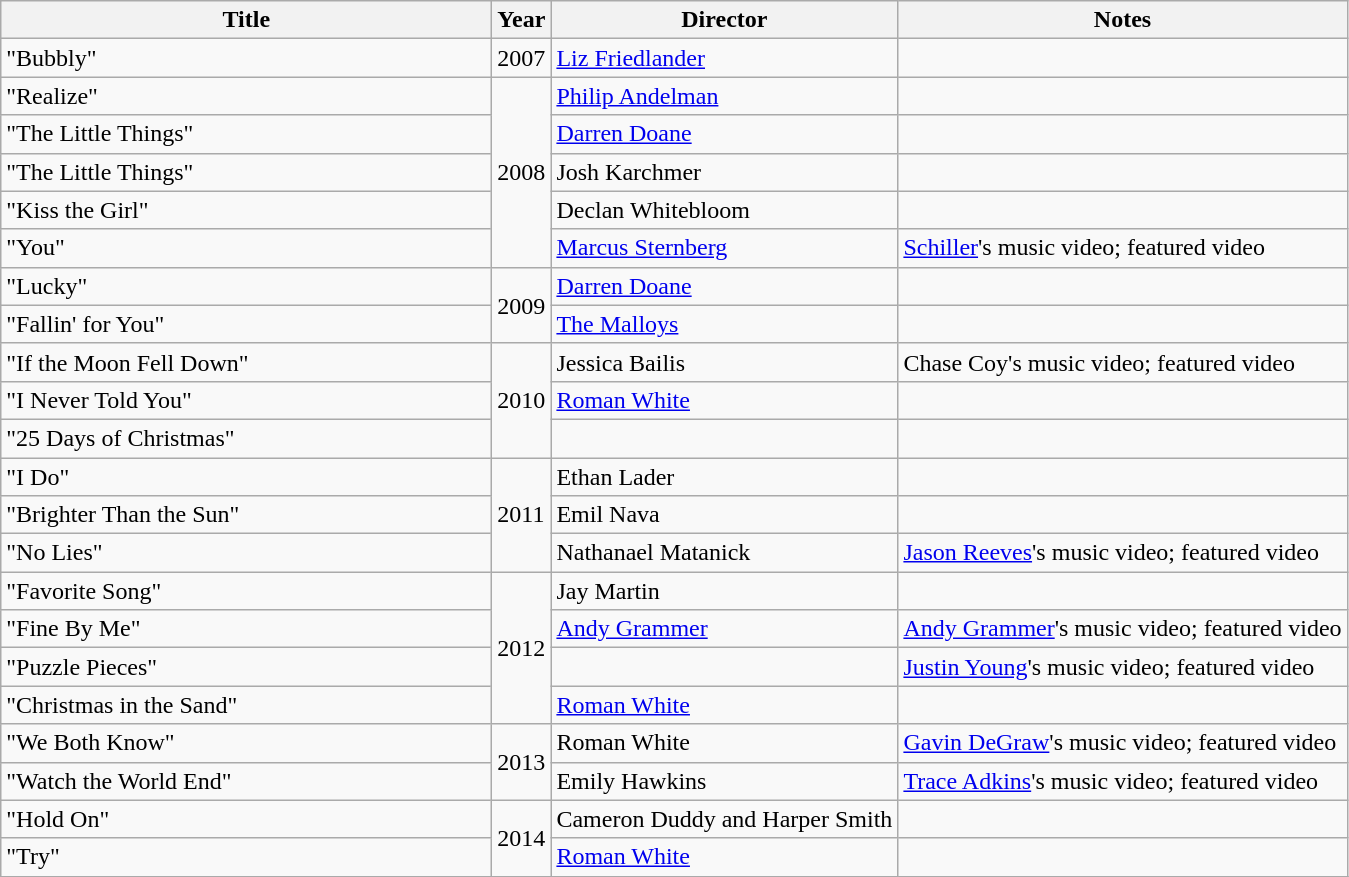<table class="wikitable">
<tr>
<th scope="col" style="width:20em;">Title</th>
<th>Year</th>
<th>Director</th>
<th>Notes</th>
</tr>
<tr>
<td scope="row">"Bubbly"</td>
<td>2007</td>
<td><a href='#'>Liz Friedlander</a></td>
<td></td>
</tr>
<tr>
<td scope="row">"Realize"</td>
<td rowspan="5">2008</td>
<td><a href='#'>Philip Andelman</a></td>
<td></td>
</tr>
<tr>
<td scope="row">"The Little Things"</td>
<td><a href='#'>Darren Doane</a></td>
<td></td>
</tr>
<tr>
<td scope="row">"The Little Things" </td>
<td>Josh Karchmer</td>
<td></td>
</tr>
<tr>
<td scope="row">"Kiss the Girl"</td>
<td>Declan Whitebloom</td>
<td></td>
</tr>
<tr>
<td scope="row">"You"</td>
<td><a href='#'>Marcus Sternberg</a></td>
<td><a href='#'>Schiller</a>'s music video; featured video</td>
</tr>
<tr>
<td scope="row">"Lucky"</td>
<td rowspan="2">2009</td>
<td><a href='#'>Darren Doane</a></td>
<td></td>
</tr>
<tr>
<td scope="row">"Fallin' for You"</td>
<td><a href='#'>The Malloys</a></td>
<td></td>
</tr>
<tr>
<td scope="row">"If the Moon Fell Down"</td>
<td rowspan="3">2010</td>
<td>Jessica Bailis</td>
<td>Chase Coy's music video; featured video</td>
</tr>
<tr>
<td scope="row">"I Never Told You"</td>
<td><a href='#'>Roman White</a></td>
<td></td>
</tr>
<tr>
<td scope="row">"25 Days of Christmas"</td>
<td></td>
<td></td>
</tr>
<tr>
<td scope="row">"I Do"</td>
<td rowspan="3">2011</td>
<td>Ethan Lader</td>
<td></td>
</tr>
<tr>
<td scope="row">"Brighter Than the Sun"</td>
<td>Emil Nava</td>
<td></td>
</tr>
<tr>
<td scope="row">"No Lies"</td>
<td>Nathanael Matanick</td>
<td><a href='#'>Jason Reeves</a>'s music video; featured video</td>
</tr>
<tr>
<td scope="row">"Favorite Song"</td>
<td rowspan="4">2012</td>
<td>Jay Martin</td>
<td></td>
</tr>
<tr>
<td scope="row">"Fine By Me"</td>
<td><a href='#'>Andy Grammer</a></td>
<td><a href='#'>Andy Grammer</a>'s music video; featured video</td>
</tr>
<tr>
<td scope="row">"Puzzle Pieces"</td>
<td></td>
<td><a href='#'>Justin Young</a>'s music video; featured video</td>
</tr>
<tr>
<td scope="row">"Christmas in the Sand"</td>
<td><a href='#'>Roman White</a></td>
<td></td>
</tr>
<tr>
<td scope="row">"We Both Know"</td>
<td rowspan="2">2013</td>
<td>Roman White</td>
<td><a href='#'>Gavin DeGraw</a>'s music video; featured video</td>
</tr>
<tr>
<td scope="row">"Watch the World End"</td>
<td>Emily Hawkins</td>
<td><a href='#'>Trace Adkins</a>'s music video; featured video</td>
</tr>
<tr>
<td scope="row">"Hold On"</td>
<td rowspan="2">2014</td>
<td>Cameron Duddy and Harper Smith</td>
<td></td>
</tr>
<tr>
<td scope="row">"Try"</td>
<td><a href='#'>Roman White</a></td>
<td></td>
</tr>
<tr>
</tr>
</table>
